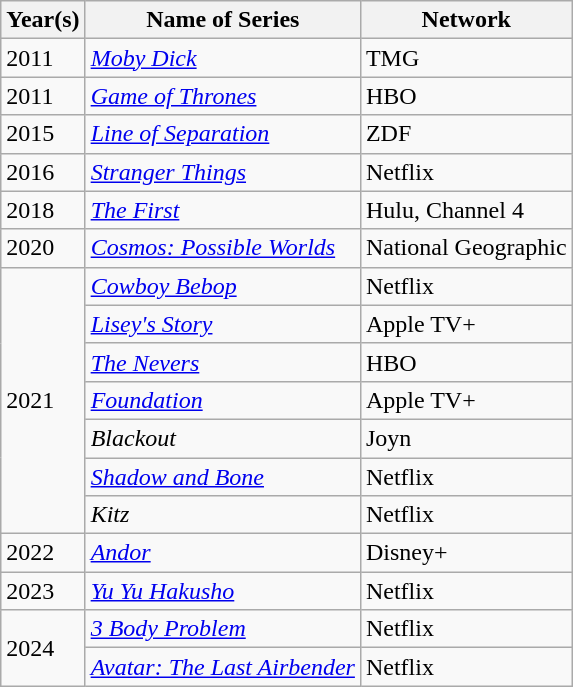<table class="wikitable">
<tr>
<th>Year(s)</th>
<th>Name of Series</th>
<th>Network</th>
</tr>
<tr>
<td>2011</td>
<td><em><a href='#'>Moby Dick</a></em></td>
<td>TMG</td>
</tr>
<tr>
<td>2011</td>
<td><em><a href='#'>Game of Thrones</a></em></td>
<td>HBO</td>
</tr>
<tr>
<td>2015</td>
<td><a href='#'><em>Line of Separation</em></a></td>
<td>ZDF</td>
</tr>
<tr>
<td>2016</td>
<td><em><a href='#'>Stranger Things</a></em></td>
<td>Netflix</td>
</tr>
<tr>
<td>2018</td>
<td><a href='#'><em>The First</em></a></td>
<td>Hulu, Channel 4</td>
</tr>
<tr>
<td>2020</td>
<td><em><a href='#'>Cosmos: Possible Worlds</a></em></td>
<td>National Geographic</td>
</tr>
<tr>
<td rowspan="7">2021</td>
<td><a href='#'><em>Cowboy Bebop</em></a></td>
<td>Netflix</td>
</tr>
<tr>
<td><a href='#'><em>Lisey's Story</em></a></td>
<td>Apple TV+</td>
</tr>
<tr>
<td><em><a href='#'>The Nevers</a></em></td>
<td>HBO</td>
</tr>
<tr>
<td><a href='#'><em>Foundation</em></a></td>
<td>Apple TV+</td>
</tr>
<tr>
<td><em>Blackout</em></td>
<td>Joyn</td>
</tr>
<tr>
<td><a href='#'><em>Shadow and Bone</em></a></td>
<td>Netflix</td>
</tr>
<tr>
<td><em>Kitz</em></td>
<td>Netflix</td>
</tr>
<tr>
<td>2022</td>
<td><em><a href='#'>Andor</a></em></td>
<td>Disney+</td>
</tr>
<tr>
<td>2023</td>
<td><em><a href='#'>Yu Yu Hakusho</a></em></td>
<td>Netflix</td>
</tr>
<tr>
<td rowspan="2">2024</td>
<td><a href='#'><em>3 Body Problem</em></a></td>
<td>Netflix</td>
</tr>
<tr>
<td><em><a href='#'>Avatar: The Last Airbender</a></em></td>
<td>Netflix</td>
</tr>
</table>
